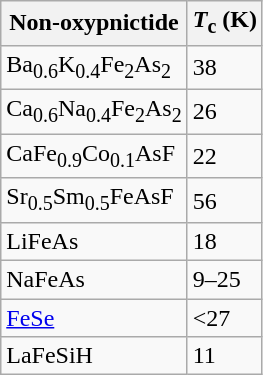<table class="wikitable">
<tr>
<th>Non-oxypnictide</th>
<th><em>T</em><sub>c</sub> (K)</th>
</tr>
<tr>
<td>Ba<sub>0.6</sub>K<sub>0.4</sub>Fe<sub>2</sub>As<sub>2</sub></td>
<td>38</td>
</tr>
<tr>
<td>Ca<sub>0.6</sub>Na<sub>0.4</sub>Fe<sub>2</sub>As<sub>2</sub></td>
<td>26</td>
</tr>
<tr>
<td>CaFe<sub>0.9</sub>Co<sub>0.1</sub>AsF</td>
<td>22</td>
</tr>
<tr>
<td>Sr<sub>0.5</sub>Sm<sub>0.5</sub>FeAsF</td>
<td>56</td>
</tr>
<tr>
<td>LiFeAs</td>
<td>18</td>
</tr>
<tr>
<td>NaFeAs</td>
<td>9–25</td>
</tr>
<tr>
<td><a href='#'>FeSe</a></td>
<td><27</td>
</tr>
<tr>
<td>LaFeSiH</td>
<td>11</td>
</tr>
</table>
